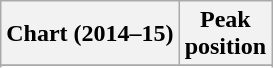<table class="wikitable">
<tr>
<th>Chart (2014–15)</th>
<th>Peak<br>position</th>
</tr>
<tr>
</tr>
<tr>
</tr>
<tr>
</tr>
</table>
